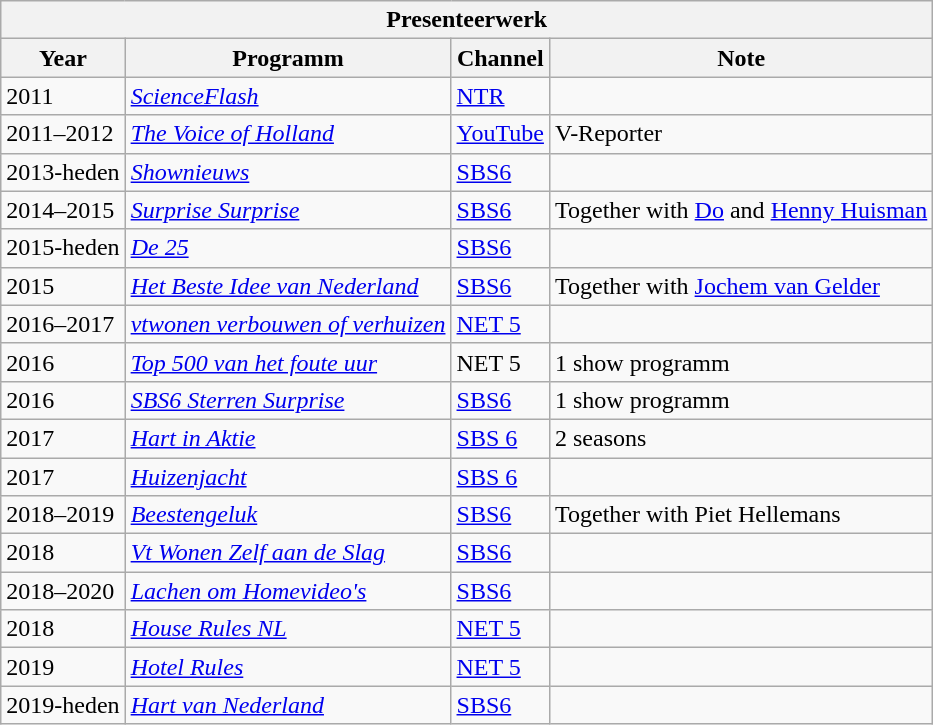<table class="wikitable">
<tr>
<th colspan="4">Presenteerwerk</th>
</tr>
<tr>
<th>Year</th>
<th>Programm</th>
<th>Channel</th>
<th>Note</th>
</tr>
<tr>
<td>2011</td>
<td><em><a href='#'>ScienceFlash</a></em></td>
<td><a href='#'>NTR</a></td>
<td></td>
</tr>
<tr>
<td>2011–2012</td>
<td><em><a href='#'>The Voice of Holland</a></em></td>
<td><a href='#'>YouTube</a></td>
<td>V-Reporter</td>
</tr>
<tr>
<td>2013-heden</td>
<td><em><a href='#'>Shownieuws</a></em></td>
<td><a href='#'>SBS6</a></td>
<td></td>
</tr>
<tr>
<td>2014–2015</td>
<td><em><a href='#'>Surprise Surprise</a></em></td>
<td><a href='#'>SBS6</a></td>
<td>Together with <a href='#'>Do</a> and <a href='#'>Henny Huisman</a></td>
</tr>
<tr>
<td>2015-heden</td>
<td><em><a href='#'>De 25</a></em></td>
<td><a href='#'>SBS6</a></td>
<td></td>
</tr>
<tr>
<td>2015</td>
<td><em><a href='#'>Het Beste Idee van Nederland</a></em></td>
<td><a href='#'>SBS6</a></td>
<td>Together with <a href='#'>Jochem van Gelder</a></td>
</tr>
<tr>
<td>2016–2017</td>
<td><em><a href='#'>vtwonen verbouwen of verhuizen</a></em></td>
<td><a href='#'>NET 5</a></td>
<td></td>
</tr>
<tr>
<td>2016</td>
<td><em><a href='#'>Top 500 van het foute uur</a></em></td>
<td>NET 5</td>
<td>1 show programm</td>
</tr>
<tr>
<td>2016</td>
<td><em><a href='#'>SBS6 Sterren Surprise</a></em></td>
<td><a href='#'>SBS6</a></td>
<td>1 show programm</td>
</tr>
<tr>
<td>2017</td>
<td><em><a href='#'>Hart in Aktie</a></em></td>
<td><a href='#'>SBS 6</a></td>
<td>2 seasons</td>
</tr>
<tr>
<td>2017</td>
<td><em><a href='#'>Huizenjacht</a></em></td>
<td><a href='#'>SBS 6</a></td>
<td></td>
</tr>
<tr>
<td>2018–2019</td>
<td><em><a href='#'>Beestengeluk</a></em></td>
<td><a href='#'>SBS6</a></td>
<td>Together with Piet Hellemans</td>
</tr>
<tr>
<td>2018</td>
<td><em><a href='#'>Vt Wonen Zelf aan de Slag</a></em></td>
<td><a href='#'>SBS6</a></td>
<td></td>
</tr>
<tr>
<td>2018–2020</td>
<td><em><a href='#'>Lachen om Homevideo's</a></em></td>
<td><a href='#'>SBS6</a></td>
<td></td>
</tr>
<tr>
<td>2018</td>
<td><em><a href='#'>House Rules NL</a></em></td>
<td><a href='#'>NET 5</a></td>
<td></td>
</tr>
<tr>
<td>2019</td>
<td><em><a href='#'>Hotel Rules</a></em></td>
<td><a href='#'>NET 5</a></td>
<td></td>
</tr>
<tr>
<td>2019-heden</td>
<td><em><a href='#'>Hart van Nederland</a></em></td>
<td><a href='#'>SBS6</a></td>
<td></td>
</tr>
</table>
